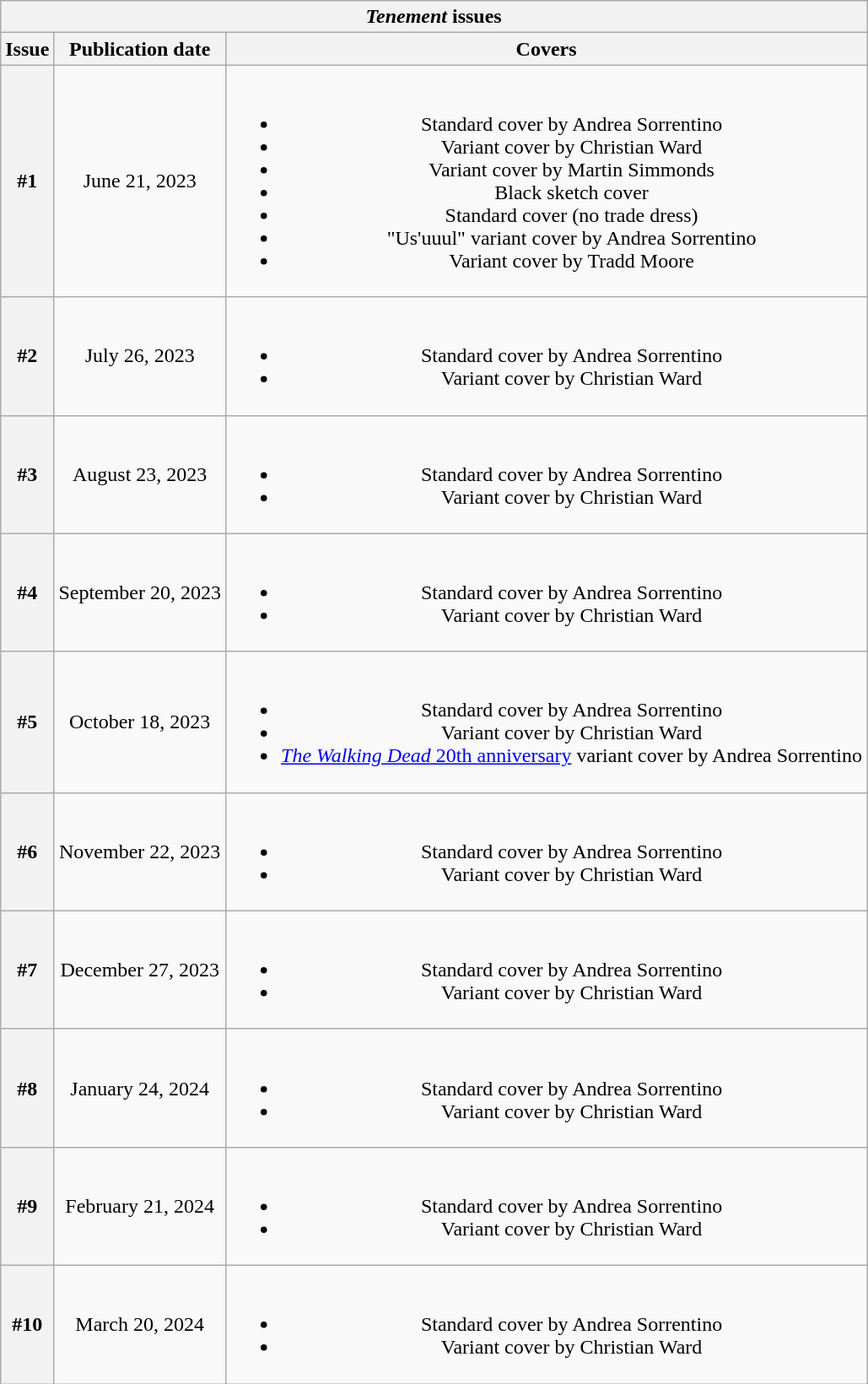<table class="wikitable mw-collapsible mw-collapsed" style="text-align: center">
<tr>
<th colspan=3><em>Tenement</em> issues</th>
</tr>
<tr>
<th>Issue</th>
<th>Publication date</th>
<th>Covers</th>
</tr>
<tr>
<th>#1</th>
<td>June 21, 2023</td>
<td><br><ul><li>Standard cover by Andrea Sorrentino</li><li>Variant cover by Christian Ward</li><li>Variant cover by Martin Simmonds</li><li>Black sketch cover</li><li>Standard cover (no trade dress)</li><li>"Us'uuul" variant cover by Andrea Sorrentino</li><li>Variant cover by Tradd Moore</li></ul></td>
</tr>
<tr>
<th>#2</th>
<td>July 26, 2023</td>
<td><br><ul><li>Standard cover by Andrea Sorrentino</li><li>Variant cover by Christian Ward</li></ul></td>
</tr>
<tr>
<th>#3</th>
<td>August 23, 2023</td>
<td><br><ul><li>Standard cover by Andrea Sorrentino</li><li>Variant cover by Christian Ward</li></ul></td>
</tr>
<tr>
<th>#4</th>
<td>September 20, 2023</td>
<td><br><ul><li>Standard cover by Andrea Sorrentino</li><li>Variant cover by Christian Ward</li></ul></td>
</tr>
<tr>
<th>#5</th>
<td>October 18, 2023</td>
<td><br><ul><li>Standard cover by Andrea Sorrentino</li><li>Variant cover by Christian Ward</li><li><a href='#'><em>The Walking Dead</em> 20th anniversary</a> variant cover by Andrea Sorrentino</li></ul></td>
</tr>
<tr>
<th>#6</th>
<td>November 22, 2023</td>
<td><br><ul><li>Standard cover by Andrea Sorrentino</li><li>Variant cover by Christian Ward</li></ul></td>
</tr>
<tr>
<th>#7</th>
<td>December 27, 2023</td>
<td><br><ul><li>Standard cover by Andrea Sorrentino</li><li>Variant cover by Christian Ward</li></ul></td>
</tr>
<tr>
<th>#8</th>
<td>January 24, 2024</td>
<td><br><ul><li>Standard cover by Andrea Sorrentino</li><li>Variant cover by Christian Ward</li></ul></td>
</tr>
<tr>
<th>#9</th>
<td>February 21, 2024</td>
<td><br><ul><li>Standard cover by Andrea Sorrentino</li><li>Variant cover by Christian Ward</li></ul></td>
</tr>
<tr>
<th>#10</th>
<td>March 20, 2024</td>
<td><br><ul><li>Standard cover by Andrea Sorrentino</li><li>Variant cover by Christian Ward</li></ul></td>
</tr>
</table>
